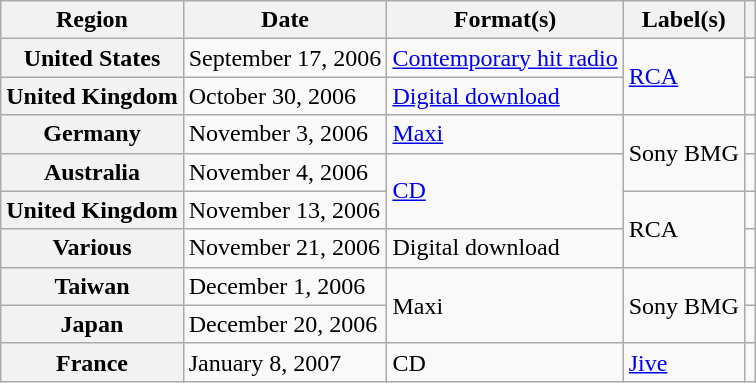<table class="wikitable sortable plainrowheaders">
<tr>
<th scope="col">Region</th>
<th scope="col">Date</th>
<th scope="col">Format(s)</th>
<th scope="col">Label(s)</th>
<th scope="col"></th>
</tr>
<tr>
<th scope="row">United States</th>
<td>September 17, 2006</td>
<td><a href='#'>Contemporary hit radio</a></td>
<td rowspan="2"><a href='#'>RCA</a></td>
<td align="center"></td>
</tr>
<tr>
<th scope="row">United Kingdom</th>
<td>October 30, 2006</td>
<td><a href='#'>Digital download</a></td>
<td align="center"></td>
</tr>
<tr>
<th scope="row">Germany</th>
<td>November 3, 2006</td>
<td><a href='#'>Maxi</a></td>
<td rowspan="2">Sony BMG</td>
<td align="center"></td>
</tr>
<tr>
<th scope="row">Australia</th>
<td>November 4, 2006</td>
<td rowspan="2"><a href='#'>CD</a></td>
<td align="center"></td>
</tr>
<tr>
<th scope="row">United Kingdom</th>
<td>November 13, 2006</td>
<td rowspan="2">RCA</td>
<td align="center"></td>
</tr>
<tr>
<th scope="row">Various</th>
<td>November 21, 2006</td>
<td>Digital download </td>
<td align="center"></td>
</tr>
<tr>
<th scope="row">Taiwan</th>
<td>December 1, 2006</td>
<td rowspan="2">Maxi</td>
<td rowspan="2">Sony BMG</td>
<td align="center"></td>
</tr>
<tr>
<th scope="row">Japan</th>
<td>December 20, 2006</td>
<td align="center"></td>
</tr>
<tr>
<th scope="row">France</th>
<td>January 8, 2007</td>
<td>CD</td>
<td><a href='#'>Jive</a></td>
<td align="center"></td>
</tr>
</table>
